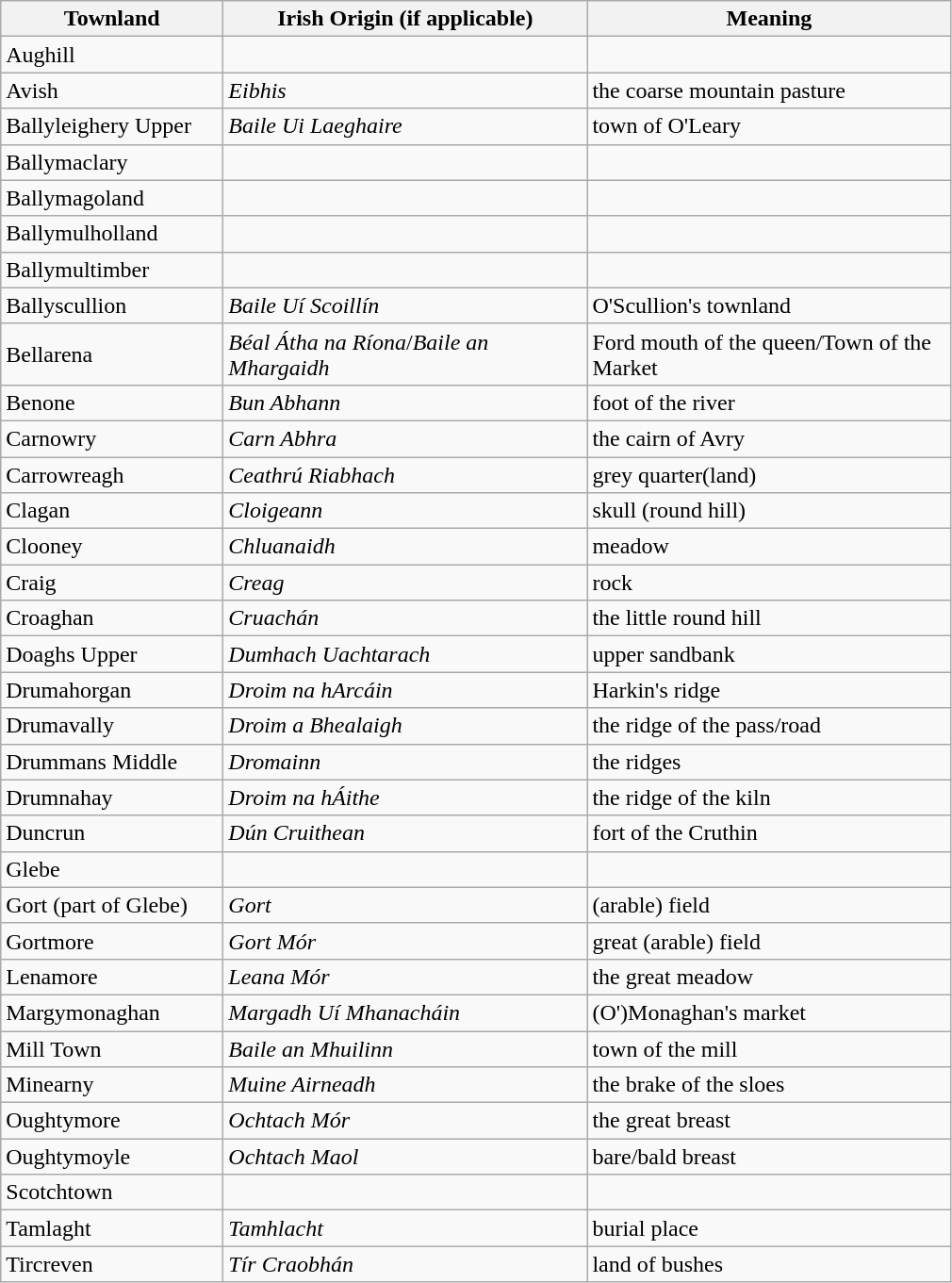<table class="wikitable" style="border:1px solid darkgray;">
<tr>
<th width="150">Townland</th>
<th width="250">Irish Origin (if applicable)</th>
<th width="250">Meaning</th>
</tr>
<tr>
<td>Aughill</td>
<td></td>
<td></td>
</tr>
<tr>
<td>Avish</td>
<td><em>Eibhis</em></td>
<td>the coarse mountain pasture</td>
</tr>
<tr>
<td>Ballyleighery Upper</td>
<td><em>Baile Ui Laeghaire</em></td>
<td>town of O'Leary</td>
</tr>
<tr>
<td>Ballymaclary</td>
<td></td>
<td></td>
</tr>
<tr>
<td>Ballymagoland</td>
<td></td>
<td></td>
</tr>
<tr>
<td>Ballymulholland</td>
<td></td>
<td></td>
</tr>
<tr>
<td>Ballymultimber</td>
<td></td>
<td></td>
</tr>
<tr>
<td>Ballyscullion</td>
<td><em>Baile Uí Scoillín</em></td>
<td>O'Scullion's townland</td>
</tr>
<tr>
<td>Bellarena</td>
<td><em>Béal Átha na Ríona</em>/<em>Baile an Mhargaidh</em></td>
<td>Ford mouth of the queen/Town of the Market</td>
</tr>
<tr>
<td>Benone</td>
<td><em>Bun Abhann</em></td>
<td>foot of the river</td>
</tr>
<tr>
<td>Carnowry</td>
<td><em>Carn Abhra</em></td>
<td>the cairn of Avry</td>
</tr>
<tr>
<td>Carrowreagh</td>
<td><em>Ceathrú Riabhach</em></td>
<td>grey quarter(land)</td>
</tr>
<tr>
<td>Clagan</td>
<td><em>Cloigeann</em></td>
<td>skull (round hill)</td>
</tr>
<tr>
<td>Clooney</td>
<td><em>Chluanaidh</em></td>
<td>meadow</td>
</tr>
<tr>
<td>Craig</td>
<td><em>Creag</em></td>
<td>rock</td>
</tr>
<tr>
<td>Croaghan</td>
<td><em>Cruachán</em></td>
<td>the little round hill</td>
</tr>
<tr>
<td>Doaghs Upper</td>
<td><em>Dumhach Uachtarach</em></td>
<td>upper sandbank</td>
</tr>
<tr>
<td>Drumahorgan</td>
<td><em>Droim na hArcáin</em></td>
<td>Harkin's ridge</td>
</tr>
<tr>
<td>Drumavally</td>
<td><em>Droim a Bhealaigh</em></td>
<td>the ridge of the pass/road</td>
</tr>
<tr>
<td>Drummans Middle</td>
<td><em>Dromainn</em></td>
<td>the ridges</td>
</tr>
<tr>
<td>Drumnahay</td>
<td><em>Droim na hÁithe</em></td>
<td>the ridge of the kiln</td>
</tr>
<tr>
<td>Duncrun</td>
<td><em>Dún Cruithean</em></td>
<td>fort of the Cruthin</td>
</tr>
<tr>
<td>Glebe</td>
<td></td>
<td></td>
</tr>
<tr>
<td>Gort (part of Glebe)</td>
<td><em>Gort</em></td>
<td>(arable) field</td>
</tr>
<tr>
<td>Gortmore</td>
<td><em>Gort Mór</em></td>
<td>great (arable) field</td>
</tr>
<tr>
<td>Lenamore</td>
<td><em>Leana Mór</em></td>
<td>the great meadow</td>
</tr>
<tr>
<td>Margymonaghan</td>
<td><em>Margadh Uí Mhanacháin </em></td>
<td>(O')Monaghan's market</td>
</tr>
<tr>
<td>Mill Town</td>
<td><em>Baile an Mhuilinn</em></td>
<td>town of the mill</td>
</tr>
<tr>
<td>Minearny</td>
<td><em>Muine Airneadh</em></td>
<td>the brake of the sloes</td>
</tr>
<tr>
<td>Oughtymore</td>
<td><em>Ochtach Mór</em></td>
<td>the great breast</td>
</tr>
<tr>
<td>Oughtymoyle</td>
<td><em>Ochtach Maol</em></td>
<td>bare/bald breast</td>
</tr>
<tr>
<td>Scotchtown</td>
<td></td>
<td></td>
</tr>
<tr>
<td>Tamlaght</td>
<td><em>Tamhlacht</em></td>
<td>burial place</td>
</tr>
<tr>
<td>Tircreven</td>
<td><em>Tír Craobhán</em></td>
<td>land of bushes</td>
</tr>
</table>
